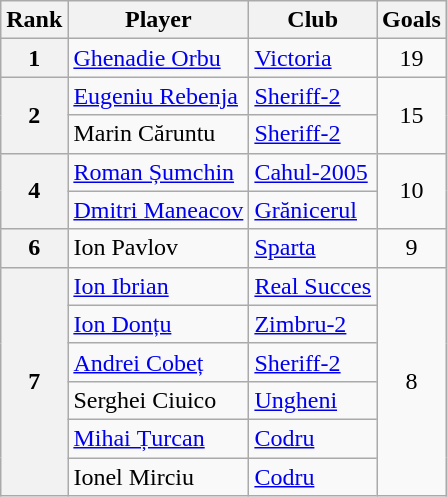<table class="wikitable">
<tr>
<th>Rank</th>
<th>Player</th>
<th>Club</th>
<th>Goals</th>
</tr>
<tr>
<th rowspan=1 align=center>1</th>
<td> <a href='#'>Ghenadie Orbu</a></td>
<td><a href='#'>Victoria</a></td>
<td align=center>19</td>
</tr>
<tr>
<th rowspan=2 align=center>2</th>
<td> <a href='#'>Eugeniu Rebenja</a></td>
<td><a href='#'>Sheriff-2</a></td>
<td rowspan=2 align=center>15</td>
</tr>
<tr>
<td> Marin Căruntu</td>
<td><a href='#'>Sheriff-2</a></td>
</tr>
<tr>
<th rowspan=2 align=center>4</th>
<td> <a href='#'>Roman Șumchin</a></td>
<td><a href='#'>Cahul-2005</a></td>
<td rowspan=2 align=center>10</td>
</tr>
<tr>
<td> <a href='#'>Dmitri Maneacov</a></td>
<td><a href='#'>Grănicerul</a></td>
</tr>
<tr>
<th rowspan=1 align=center>6</th>
<td> Ion Pavlov</td>
<td><a href='#'>Sparta</a></td>
<td align=center>9</td>
</tr>
<tr>
<th rowspan=6 align=center>7</th>
<td> <a href='#'>Ion Ibrian</a></td>
<td><a href='#'>Real Succes</a></td>
<td rowspan=6 align=center>8</td>
</tr>
<tr>
<td> <a href='#'>Ion Donțu</a></td>
<td><a href='#'>Zimbru-2</a></td>
</tr>
<tr>
<td> <a href='#'>Andrei Cobeț</a></td>
<td><a href='#'>Sheriff-2</a></td>
</tr>
<tr>
<td> Serghei Ciuico</td>
<td><a href='#'>Ungheni</a></td>
</tr>
<tr>
<td> <a href='#'>Mihai Țurcan</a></td>
<td><a href='#'>Codru</a></td>
</tr>
<tr>
<td> Ionel Mirciu</td>
<td><a href='#'>Codru</a></td>
</tr>
</table>
